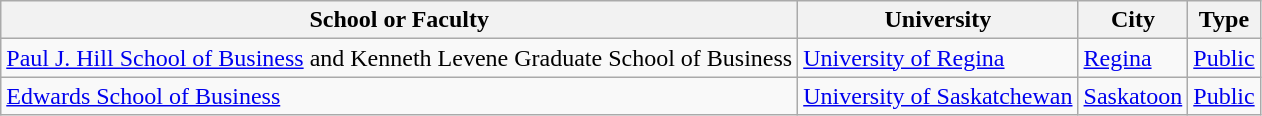<table class="wikitable sortable mw-collapsible mw-collapsed">
<tr>
<th>School or Faculty</th>
<th>University</th>
<th>City</th>
<th>Type</th>
</tr>
<tr>
<td><a href='#'>Paul J. Hill School of Business</a> and Kenneth Levene Graduate School of Business</td>
<td><a href='#'>University of Regina</a></td>
<td><a href='#'>Regina</a></td>
<td><a href='#'>Public</a></td>
</tr>
<tr>
<td><a href='#'>Edwards School of Business</a></td>
<td><a href='#'>University of Saskatchewan</a></td>
<td><a href='#'>Saskatoon</a></td>
<td><a href='#'>Public</a></td>
</tr>
</table>
